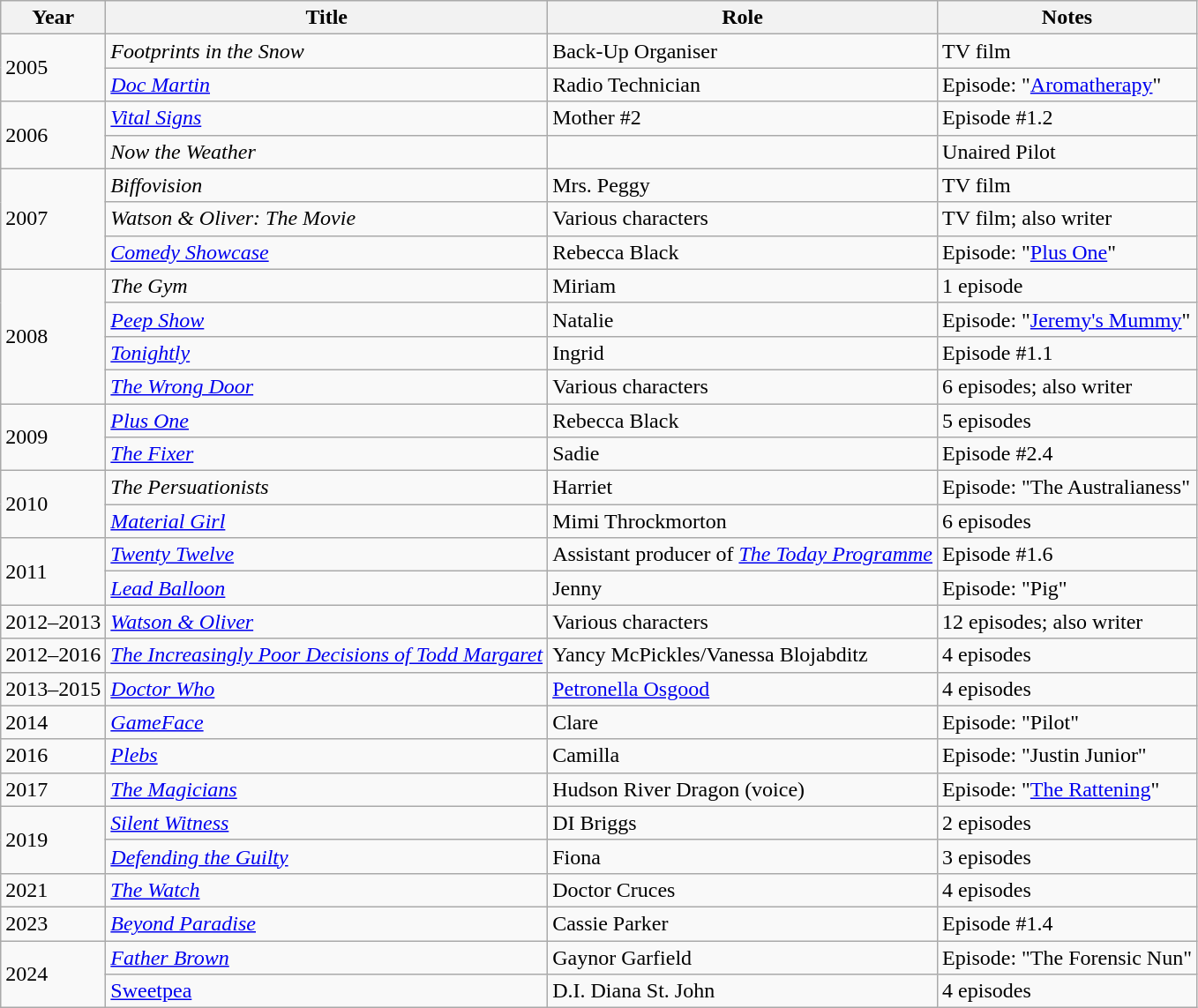<table class="wikitable sortable">
<tr>
<th>Year</th>
<th>Title</th>
<th>Role</th>
<th class="unsortable">Notes</th>
</tr>
<tr>
<td rowspan="2">2005</td>
<td><em>Footprints in the Snow</em></td>
<td>Back-Up Organiser</td>
<td>TV film</td>
</tr>
<tr>
<td><em><a href='#'>Doc Martin</a></em></td>
<td>Radio Technician</td>
<td>Episode: "<a href='#'>Aromatherapy</a>"</td>
</tr>
<tr>
<td rowspan="2">2006</td>
<td><em><a href='#'>Vital Signs</a></em></td>
<td>Mother #2</td>
<td>Episode #1.2</td>
</tr>
<tr>
<td><em>Now the Weather</em></td>
<td></td>
<td>Unaired Pilot</td>
</tr>
<tr>
<td rowspan="3">2007</td>
<td><em>Biffovision</em></td>
<td>Mrs. Peggy</td>
<td>TV film</td>
</tr>
<tr>
<td><em>Watson & Oliver: The Movie</em></td>
<td>Various characters</td>
<td>TV film; also writer</td>
</tr>
<tr>
<td><em><a href='#'>Comedy Showcase</a></em></td>
<td>Rebecca Black</td>
<td>Episode: "<a href='#'>Plus One</a>"</td>
</tr>
<tr>
<td rowspan="4">2008</td>
<td><em>The Gym</em></td>
<td>Miriam</td>
<td>1 episode</td>
</tr>
<tr>
<td><em><a href='#'>Peep Show</a></em></td>
<td>Natalie</td>
<td>Episode: "<a href='#'>Jeremy's Mummy</a>"</td>
</tr>
<tr>
<td><em><a href='#'>Tonightly</a></em></td>
<td>Ingrid</td>
<td>Episode #1.1</td>
</tr>
<tr>
<td><em><a href='#'>The Wrong Door</a></em></td>
<td>Various characters</td>
<td>6 episodes; also writer</td>
</tr>
<tr>
<td rowspan="2">2009</td>
<td><em><a href='#'>Plus One</a></em></td>
<td>Rebecca Black</td>
<td>5 episodes</td>
</tr>
<tr>
<td><em><a href='#'>The Fixer</a></em></td>
<td>Sadie</td>
<td>Episode #2.4</td>
</tr>
<tr>
<td rowspan="2">2010</td>
<td><em>The Persuationists</em></td>
<td>Harriet</td>
<td>Episode: "The Australianess"</td>
</tr>
<tr>
<td><em><a href='#'>Material Girl</a></em></td>
<td>Mimi Throckmorton</td>
<td>6 episodes</td>
</tr>
<tr>
<td rowspan="2">2011</td>
<td><em><a href='#'>Twenty Twelve</a></em></td>
<td>Assistant producer of <em><a href='#'>The Today Programme</a></em></td>
<td>Episode #1.6</td>
</tr>
<tr>
<td><em><a href='#'>Lead Balloon</a></em></td>
<td>Jenny</td>
<td>Episode: "Pig"</td>
</tr>
<tr>
<td>2012–2013</td>
<td><em><a href='#'>Watson & Oliver</a></em></td>
<td>Various characters</td>
<td>12 episodes; also writer</td>
</tr>
<tr>
<td>2012–2016</td>
<td><em><a href='#'>The Increasingly Poor Decisions of Todd Margaret</a></em></td>
<td>Yancy McPickles/Vanessa Blojabditz</td>
<td>4 episodes</td>
</tr>
<tr>
<td>2013–2015</td>
<td><em><a href='#'>Doctor Who</a></em></td>
<td><a href='#'>Petronella Osgood</a></td>
<td>4 episodes</td>
</tr>
<tr>
<td>2014</td>
<td><em><a href='#'>GameFace</a></em></td>
<td>Clare</td>
<td>Episode: "Pilot"</td>
</tr>
<tr>
<td>2016</td>
<td><em><a href='#'>Plebs</a></em></td>
<td>Camilla</td>
<td>Episode: "Justin Junior"</td>
</tr>
<tr>
<td>2017</td>
<td><em><a href='#'>The Magicians</a></em></td>
<td>Hudson River Dragon (voice)</td>
<td>Episode: "<a href='#'>The Rattening</a>"</td>
</tr>
<tr>
<td rowspan="2">2019</td>
<td><em><a href='#'>Silent Witness</a></em></td>
<td>DI Briggs</td>
<td>2 episodes</td>
</tr>
<tr>
<td><em><a href='#'>Defending the Guilty</a></em></td>
<td>Fiona</td>
<td>3 episodes</td>
</tr>
<tr>
<td>2021</td>
<td><em><a href='#'>The Watch</a></em></td>
<td>Doctor Cruces</td>
<td>4 episodes</td>
</tr>
<tr>
<td>2023</td>
<td><em><a href='#'>Beyond Paradise</a></em></td>
<td>Cassie Parker</td>
<td>Episode #1.4</td>
</tr>
<tr>
<td rowspan="2">2024</td>
<td><em><a href='#'>Father Brown</a></em></td>
<td>Gaynor Garfield</td>
<td>Episode: "The Forensic Nun"</td>
</tr>
<tr>
<td><a href='#'>Sweetpea</a></td>
<td>D.I. Diana St. John</td>
<td>4 episodes</td>
</tr>
</table>
